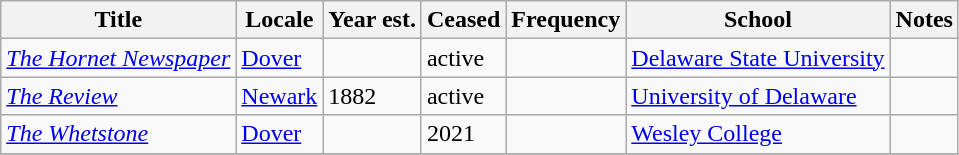<table class="wikitable sortable">
<tr>
<th>Title</th>
<th>Locale</th>
<th>Year est.</th>
<th>Ceased</th>
<th>Frequency</th>
<th>School</th>
<th>Notes</th>
</tr>
<tr>
<td><em><a href='#'>The Hornet Newspaper</a></em></td>
<td><a href='#'>Dover</a></td>
<td></td>
<td>active</td>
<td></td>
<td><a href='#'>Delaware State University</a></td>
<td></td>
</tr>
<tr>
<td><em><a href='#'>The Review</a></em></td>
<td><a href='#'>Newark</a></td>
<td>1882</td>
<td>active</td>
<td></td>
<td><a href='#'>University of Delaware</a></td>
<td></td>
</tr>
<tr>
<td><em><a href='#'>The Whetstone</a></em></td>
<td><a href='#'>Dover</a></td>
<td></td>
<td>2021</td>
<td></td>
<td><a href='#'>Wesley College</a></td>
<td></td>
</tr>
<tr>
</tr>
</table>
